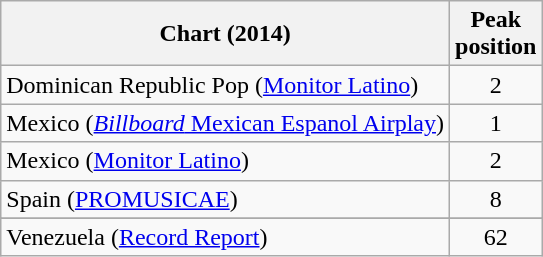<table class="wikitable sortable">
<tr>
<th>Chart (2014)</th>
<th>Peak<br>position</th>
</tr>
<tr>
<td align="left">Dominican Republic Pop (<a href='#'>Monitor Latino</a>)</td>
<td style="text-align:center;">2</td>
</tr>
<tr>
<td>Mexico (<a href='#'><em>Billboard</em> Mexican Espanol Airplay</a>)</td>
<td align="center">1</td>
</tr>
<tr>
<td>Mexico (<a href='#'>Monitor Latino</a>)</td>
<td style="text-align:center;">2</td>
</tr>
<tr>
<td>Spain (<a href='#'>PROMUSICAE</a>)</td>
<td align="center">8</td>
</tr>
<tr>
</tr>
<tr>
</tr>
<tr>
</tr>
<tr>
<td>Venezuela (<a href='#'>Record Report</a>)</td>
<td style="text-align:center;">62</td>
</tr>
</table>
